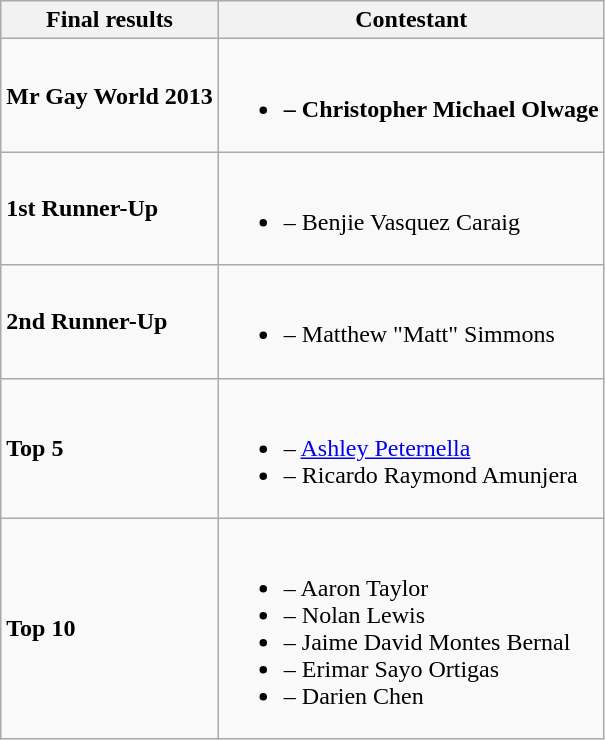<table class="wikitable">
<tr>
<th>Final results</th>
<th>Contestant</th>
</tr>
<tr>
<td><strong>Mr Gay World 2013</strong></td>
<td><br><ul><li><strong> – Christopher Michael Olwage</strong></li></ul></td>
</tr>
<tr>
<td><strong>1st Runner-Up</strong></td>
<td><br><ul><li><strong></strong> – Benjie Vasquez Caraig</li></ul></td>
</tr>
<tr>
<td><strong>2nd Runner-Up</strong></td>
<td><br><ul><li><strong></strong> – Matthew "Matt" Simmons</li></ul></td>
</tr>
<tr>
<td><strong>Top 5</strong></td>
<td><br><ul><li><strong></strong> – <a href='#'>Ashley Peternella</a></li><li><strong></strong> – Ricardo Raymond Amunjera</li></ul></td>
</tr>
<tr>
<td><strong>Top 10</strong></td>
<td><br><ul><li><strong></strong> – Aaron Taylor</li><li><strong></strong> – Nolan Lewis</li><li><strong></strong> – Jaime David Montes Bernal</li><li><strong></strong> – Erimar Sayo Ortigas</li><li><strong></strong> – Darien Chen</li></ul></td>
</tr>
</table>
